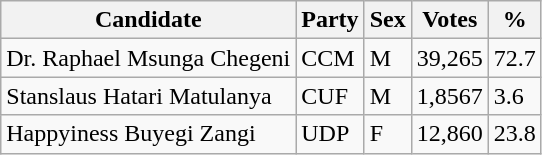<table class="wikitable">
<tr>
<th>Candidate</th>
<th>Party</th>
<th>Sex</th>
<th>Votes</th>
<th>%</th>
</tr>
<tr>
<td>Dr. Raphael Msunga Chegeni</td>
<td>CCM</td>
<td>M</td>
<td>39,265</td>
<td>72.7</td>
</tr>
<tr>
<td>Stanslaus Hatari Matulanya</td>
<td>CUF</td>
<td>M</td>
<td>1,8567</td>
<td>3.6</td>
</tr>
<tr>
<td>Happyiness Buyegi Zangi</td>
<td>UDP</td>
<td>F</td>
<td>12,860</td>
<td>23.8</td>
</tr>
</table>
